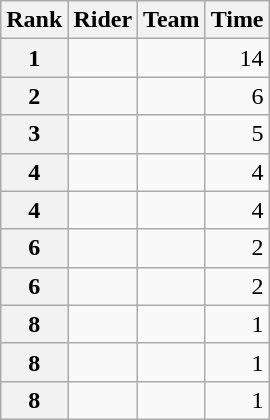<table class="wikitable">
<tr>
<th scope="col">Rank</th>
<th scope="col">Rider</th>
<th scope="col">Team</th>
<th scope="col">Time</th>
</tr>
<tr>
<th scope="row">1</th>
<td></td>
<td></td>
<td style="text-align:right;">14</td>
</tr>
<tr>
<th scope="row">2</th>
<td></td>
<td></td>
<td style="text-align:right;">6</td>
</tr>
<tr>
<th scope="row">3</th>
<td></td>
<td></td>
<td style="text-align:right;">5</td>
</tr>
<tr>
<th scope="row">4</th>
<td> </td>
<td></td>
<td style="text-align:right;">4</td>
</tr>
<tr>
<th scope="row">4</th>
<td></td>
<td></td>
<td style="text-align:right;">4</td>
</tr>
<tr>
<th scope="row">6</th>
<td></td>
<td></td>
<td style="text-align:right;">2</td>
</tr>
<tr>
<th scope="row">6</th>
<td></td>
<td></td>
<td style="text-align:right;">2</td>
</tr>
<tr>
<th scope="row">8</th>
<td></td>
<td></td>
<td style="text-align:right;">1</td>
</tr>
<tr>
<th scope="row">8</th>
<td></td>
<td></td>
<td style="text-align:right;">1</td>
</tr>
<tr>
<th scope="row">8</th>
<td></td>
<td></td>
<td style="text-align:right;">1</td>
</tr>
</table>
